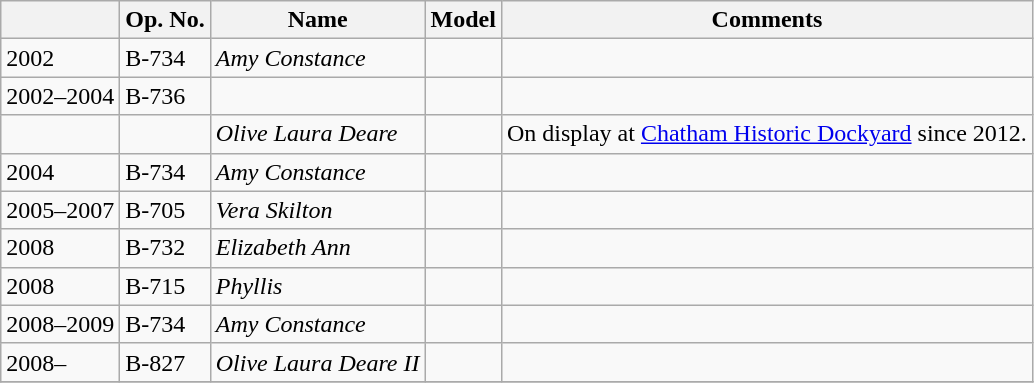<table class="wikitable">
<tr>
<th></th>
<th>Op. No.</th>
<th>Name</th>
<th>Model</th>
<th>Comments</th>
</tr>
<tr>
<td>2002</td>
<td>B-734</td>
<td><em>Amy Constance</em></td>
<td></td>
<td></td>
</tr>
<tr>
<td>2002–2004</td>
<td>B-736</td>
<td><em></em></td>
<td></td>
<td></td>
</tr>
<tr>
<td></td>
<td></td>
<td><em>Olive Laura Deare</em></td>
<td></td>
<td>On display at <a href='#'>Chatham Historic Dockyard</a> since 2012.</td>
</tr>
<tr>
<td>2004</td>
<td>B-734</td>
<td><em>Amy Constance</em></td>
<td></td>
<td></td>
</tr>
<tr>
<td>2005–2007</td>
<td>B-705</td>
<td><em>Vera Skilton</em></td>
<td></td>
<td></td>
</tr>
<tr>
<td>2008</td>
<td>B-732</td>
<td><em>Elizabeth Ann</em></td>
<td></td>
<td></td>
</tr>
<tr>
<td>2008</td>
<td>B-715</td>
<td><em>Phyllis</em></td>
<td></td>
<td></td>
</tr>
<tr>
<td>2008–2009</td>
<td>B-734</td>
<td><em>Amy Constance</em></td>
<td></td>
<td></td>
</tr>
<tr>
<td>2008–</td>
<td>B-827</td>
<td><em>Olive Laura Deare II</em></td>
<td></td>
<td></td>
</tr>
<tr>
</tr>
</table>
